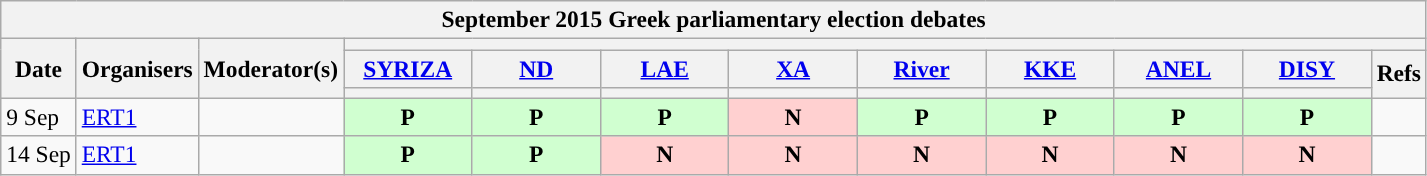<table class="wikitable" style="font-size:98%; text-align:center;">
<tr>
<th colspan="23">September 2015 Greek parliamentary election debates</th>
</tr>
<tr>
<th rowspan="3">Date</th>
<th rowspan="3">Organisers</th>
<th rowspan="3">Moderator(s)</th>
<th colspan="19">      </th>
</tr>
<tr>
<th scope="col" style="width:5em;"><a href='#'>SYRIZA</a><br></th>
<th scope="col" style="width:5em;"><a href='#'>ND</a><br></th>
<th scope="col" style="width:5em;"><a href='#'>LAE</a><br></th>
<th scope="col" style="width:5em;"><a href='#'>XA</a><br></th>
<th scope="col" style="width:5em;"><a href='#'>River</a><br></th>
<th scope="col" style="width:5em;"><a href='#'>KKE</a><br></th>
<th scope="col" style="width:5em;"><a href='#'>ANEL</a><br></th>
<th scope="col" style="width:5em;"><a href='#'>DISY</a><br></th>
<th rowspan="2">Refs</th>
</tr>
<tr>
<th style="color:inherit;background:"></th>
<th style="color:inherit;background:"></th>
<th style="color:inherit;background:"></th>
<th style="color:inherit;background:"></th>
<th style="color:inherit;background:"></th>
<th style="color:inherit;background:"></th>
<th style="color:inherit;background:"></th>
<th style="color:inherit;background:"></th>
</tr>
<tr>
<td style="white-space:nowrap; text-align:left;">9 Sep</td>
<td style="white-space:nowrap; text-align:left;"><a href='#'>ERT1</a></td>
<td style="white-space:nowrap; text-align:left;"></td>
<td style="background:#D0FFD0;"><strong>P</strong></td>
<td style="background:#D0FFD0;"><strong>P</strong></td>
<td style="background:#D0FFD0;"><strong>P</strong></td>
<td style="background:#FFD0D0;"><strong>N</strong></td>
<td style="background:#D0FFD0;"><strong>P</strong></td>
<td style="background:#D0FFD0;"><strong>P</strong></td>
<td style="background:#D0FFD0;"><strong>P</strong></td>
<td style="background:#D0FFD0;"><strong>P</strong></td>
<td></td>
</tr>
<tr>
<td style="white-space:nowrap; text-align:left;">14 Sep</td>
<td style="white-space:nowrap; text-align:left;"><a href='#'>ERT1</a></td>
<td style="white-space:nowrap; text-align:left;"></td>
<td style="background:#D0FFD0;"><strong>P</strong></td>
<td style="background:#D0FFD0;"><strong>P</strong></td>
<td style="background:#FFD0D0;"><strong>N</strong></td>
<td style="background:#FFD0D0;"><strong>N</strong></td>
<td style="background:#FFD0D0;"><strong>N</strong></td>
<td style="background:#FFD0D0;"><strong>N</strong></td>
<td style="background:#FFD0D0;"><strong>N</strong></td>
<td style="background:#FFD0D0;"><strong>N</strong></td>
<td></td>
</tr>
</table>
